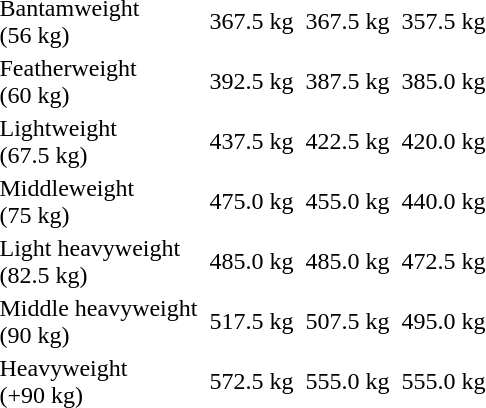<table>
<tr>
<td>Bantamweight<br>(56 kg)<br> </td>
<td></td>
<td>367.5 kg</td>
<td></td>
<td>367.5 kg</td>
<td></td>
<td>357.5 kg</td>
</tr>
<tr>
<td>Featherweight<br>(60 kg)<br></td>
<td></td>
<td>392.5 kg</td>
<td></td>
<td>387.5 kg</td>
<td></td>
<td>385.0 kg</td>
</tr>
<tr>
<td>Lightweight<br>(67.5 kg)<br> </td>
<td></td>
<td>437.5 kg</td>
<td></td>
<td>422.5 kg</td>
<td></td>
<td>420.0 kg</td>
</tr>
<tr>
<td>Middleweight<br>(75 kg)<br> </td>
<td></td>
<td>475.0 kg</td>
<td></td>
<td>455.0 kg</td>
<td></td>
<td>440.0 kg</td>
</tr>
<tr>
<td>Light heavyweight<br>(82.5 kg)<br></td>
<td></td>
<td>485.0 kg</td>
<td></td>
<td>485.0 kg</td>
<td></td>
<td>472.5 kg</td>
</tr>
<tr>
<td>Middle heavyweight<br>(90 kg)<br> </td>
<td></td>
<td>517.5 kg</td>
<td></td>
<td>507.5 kg</td>
<td></td>
<td>495.0 kg</td>
</tr>
<tr>
<td>Heavyweight<br>(+90 kg)<br> </td>
<td></td>
<td>572.5 kg</td>
<td></td>
<td>555.0 kg</td>
<td></td>
<td>555.0 kg</td>
</tr>
</table>
